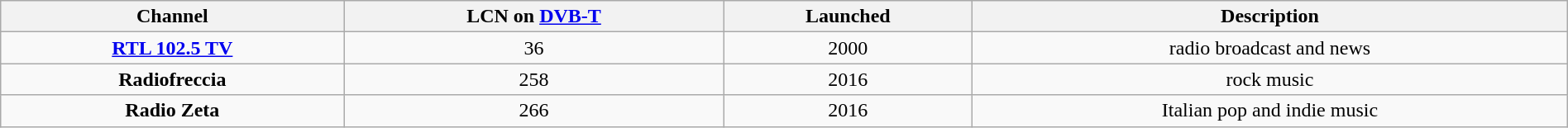<table class="wikitable" style="width:100%; margin-left:0.5em; margin-bottom:0.5em; text-align:center">
<tr>
<th>Channel</th>
<th>LCN on <a href='#'>DVB-T</a></th>
<th>Launched</th>
<th>Description</th>
</tr>
<tr>
<td><strong><a href='#'>RTL 102.5 TV</a></strong></td>
<td>36</td>
<td>2000</td>
<td>radio broadcast and news</td>
</tr>
<tr>
<td><strong>Radiofreccia</strong></td>
<td>258</td>
<td>2016</td>
<td>rock music</td>
</tr>
<tr>
<td><strong>Radio Zeta</strong></td>
<td>266</td>
<td>2016</td>
<td>Italian pop and indie music</td>
</tr>
</table>
